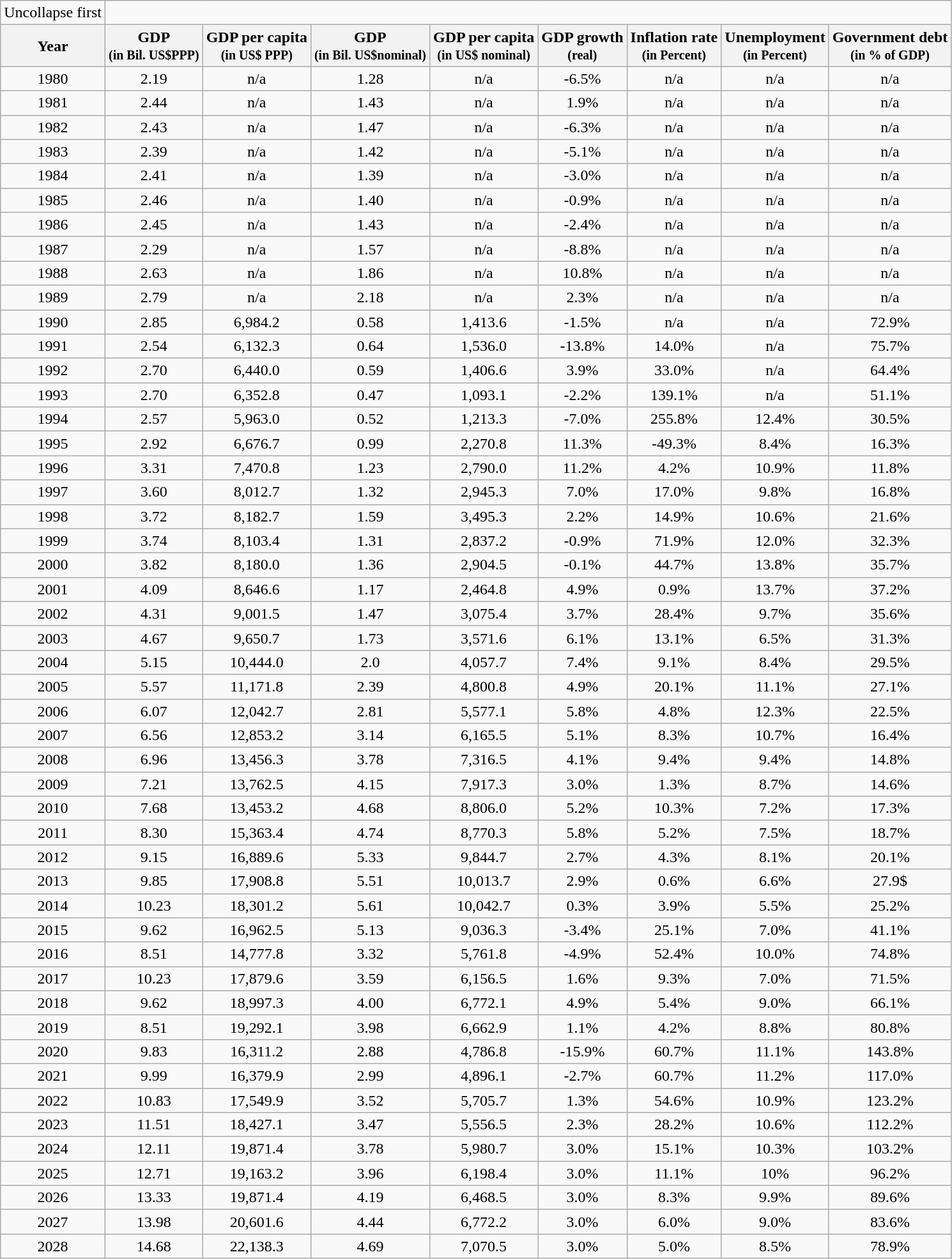<table class="wikitable sortable mw-collapsible mw-collapsed" style="text-align:center;">
<tr>
<td>Uncollapse first</td>
</tr>
<tr>
<th>Year</th>
<th>GDP<br><small>(in Bil. US$PPP)</small></th>
<th>GDP per capita<br><small>(in US$ PPP)</small></th>
<th>GDP<br><small>(in Bil. US$nominal)</small></th>
<th>GDP per capita<br><small>(in US$ nominal)</small></th>
<th>GDP growth<br><small>(real)</small></th>
<th>Inflation rate<br><small>(in Percent)</small></th>
<th>Unemployment<br><small>(in Percent)</small></th>
<th>Government debt<br><small>(in % of GDP)</small></th>
</tr>
<tr>
<td>1980</td>
<td>2.19</td>
<td>n/a</td>
<td>1.28</td>
<td>n/a</td>
<td>-6.5%</td>
<td>n/a</td>
<td>n/a</td>
<td>n/a</td>
</tr>
<tr>
<td>1981</td>
<td>2.44</td>
<td>n/a</td>
<td>1.43</td>
<td>n/a</td>
<td>1.9%</td>
<td>n/a</td>
<td>n/a</td>
<td>n/a</td>
</tr>
<tr>
<td>1982</td>
<td>2.43</td>
<td>n/a</td>
<td>1.47</td>
<td>n/a</td>
<td>-6.3%</td>
<td>n/a</td>
<td>n/a</td>
<td>n/a</td>
</tr>
<tr>
<td>1983</td>
<td>2.39</td>
<td>n/a</td>
<td>1.42</td>
<td>n/a</td>
<td>-5.1%</td>
<td>n/a</td>
<td>n/a</td>
<td>n/a</td>
</tr>
<tr>
<td>1984</td>
<td>2.41</td>
<td>n/a</td>
<td>1.39</td>
<td>n/a</td>
<td>-3.0%</td>
<td>n/a</td>
<td>n/a</td>
<td>n/a</td>
</tr>
<tr>
<td>1985</td>
<td>2.46</td>
<td>n/a</td>
<td>1.40</td>
<td>n/a</td>
<td>-0.9%</td>
<td>n/a</td>
<td>n/a</td>
<td>n/a</td>
</tr>
<tr>
<td>1986</td>
<td>2.45</td>
<td>n/a</td>
<td>1.43</td>
<td>n/a</td>
<td>-2.4%</td>
<td>n/a</td>
<td>n/a</td>
<td>n/a</td>
</tr>
<tr>
<td>1987</td>
<td>2.29</td>
<td>n/a</td>
<td>1.57</td>
<td>n/a</td>
<td>-8.8%</td>
<td>n/a</td>
<td>n/a</td>
<td>n/a</td>
</tr>
<tr>
<td>1988</td>
<td>2.63</td>
<td>n/a</td>
<td>1.86</td>
<td>n/a</td>
<td>10.8%</td>
<td>n/a</td>
<td>n/a</td>
<td>n/a</td>
</tr>
<tr>
<td>1989</td>
<td>2.79</td>
<td>n/a</td>
<td>2.18</td>
<td>n/a</td>
<td>2.3%</td>
<td>n/a</td>
<td>n/a</td>
<td>n/a</td>
</tr>
<tr>
<td>1990</td>
<td>2.85</td>
<td>6,984.2</td>
<td>0.58</td>
<td>1,413.6</td>
<td>-1.5%</td>
<td>n/a</td>
<td>n/a</td>
<td>72.9%</td>
</tr>
<tr>
<td>1991</td>
<td>2.54</td>
<td>6,132.3</td>
<td>0.64</td>
<td>1,536.0</td>
<td>-13.8%</td>
<td>14.0%</td>
<td>n/a</td>
<td>75.7%</td>
</tr>
<tr>
<td>1992</td>
<td>2.70</td>
<td>6,440.0</td>
<td>0.59</td>
<td>1,406.6</td>
<td>3.9%</td>
<td>33.0%</td>
<td>n/a</td>
<td>64.4%</td>
</tr>
<tr>
<td>1993</td>
<td>2.70</td>
<td>6,352.8</td>
<td>0.47</td>
<td>1,093.1</td>
<td>-2.2%</td>
<td>139.1%</td>
<td>n/a</td>
<td>51.1%</td>
</tr>
<tr>
<td>1994</td>
<td>2.57</td>
<td>5,963.0</td>
<td>0.52</td>
<td>1,213.3</td>
<td>-7.0%</td>
<td>255.8%</td>
<td>12.4%</td>
<td>30.5%</td>
</tr>
<tr>
<td>1995</td>
<td>2.92</td>
<td>6,676.7</td>
<td>0.99</td>
<td>2,270.8</td>
<td>11.3%</td>
<td>-49.3%</td>
<td>8.4%</td>
<td>16.3%</td>
</tr>
<tr>
<td>1996</td>
<td>3.31</td>
<td>7,470.8</td>
<td>1.23</td>
<td>2,790.0</td>
<td>11.2%</td>
<td>4.2%</td>
<td>10.9%</td>
<td>11.8%</td>
</tr>
<tr>
<td>1997</td>
<td>3.60</td>
<td>8,012.7</td>
<td>1.32</td>
<td>2,945.3</td>
<td>7.0%</td>
<td>17.0%</td>
<td>9.8%</td>
<td>16.8%</td>
</tr>
<tr>
<td>1998</td>
<td>3.72</td>
<td>8,182.7</td>
<td>1.59</td>
<td>3,495.3</td>
<td>2.2%</td>
<td>14.9%</td>
<td>10.6%</td>
<td>21.6%</td>
</tr>
<tr>
<td>1999</td>
<td>3.74</td>
<td>8,103.4</td>
<td>1.31</td>
<td>2,837.2</td>
<td>-0.9%</td>
<td>71.9%</td>
<td>12.0%</td>
<td>32.3%</td>
</tr>
<tr>
<td>2000</td>
<td>3.82</td>
<td>8,180.0</td>
<td>1.36</td>
<td>2,904.5</td>
<td>-0.1%</td>
<td>44.7%</td>
<td>13.8%</td>
<td>35.7%</td>
</tr>
<tr>
<td>2001</td>
<td>4.09</td>
<td>8,646.6</td>
<td>1.17</td>
<td>2,464.8</td>
<td>4.9%</td>
<td>0.9%</td>
<td>13.7%</td>
<td>37.2%</td>
</tr>
<tr>
<td>2002</td>
<td>4.31</td>
<td>9,001.5</td>
<td>1.47</td>
<td>3,075.4</td>
<td>3.7%</td>
<td>28.4%</td>
<td>9.7%</td>
<td>35.6%</td>
</tr>
<tr>
<td>2003</td>
<td>4.67</td>
<td>9,650.7</td>
<td>1.73</td>
<td>3,571.6</td>
<td>6.1%</td>
<td>13.1%</td>
<td>6.5%</td>
<td>31.3%</td>
</tr>
<tr>
<td>2004</td>
<td>5.15</td>
<td>10,444.0</td>
<td>2.0</td>
<td>4,057.7</td>
<td>7.4%</td>
<td>9.1%</td>
<td>8.4%</td>
<td>29.5%</td>
</tr>
<tr>
<td>2005</td>
<td>5.57</td>
<td>11,171.8</td>
<td>2.39</td>
<td>4,800.8</td>
<td>4.9%</td>
<td>20.1%</td>
<td>11.1%</td>
<td>27.1%</td>
</tr>
<tr>
<td>2006</td>
<td>6.07</td>
<td>12,042.7</td>
<td>2.81</td>
<td>5,577.1</td>
<td>5.8%</td>
<td>4.8%</td>
<td>12.3%</td>
<td>22.5%</td>
</tr>
<tr>
<td>2007</td>
<td>6.56</td>
<td>12,853.2</td>
<td>3.14</td>
<td>6,165.5</td>
<td>5.1%</td>
<td>8.3%</td>
<td>10.7%</td>
<td>16.4%</td>
</tr>
<tr>
<td>2008</td>
<td>6.96</td>
<td>13,456.3</td>
<td>3.78</td>
<td>7,316.5</td>
<td>4.1%</td>
<td>9.4%</td>
<td>9.4%</td>
<td>14.8%</td>
</tr>
<tr>
<td>2009</td>
<td>7.21</td>
<td>13,762.5</td>
<td>4.15</td>
<td>7,917.3</td>
<td>3.0%</td>
<td>1.3%</td>
<td>8.7%</td>
<td>14.6%</td>
</tr>
<tr>
<td>2010</td>
<td>7.68</td>
<td>13,453.2</td>
<td>4.68</td>
<td>8,806.0</td>
<td>5.2%</td>
<td>10.3%</td>
<td>7.2%</td>
<td>17.3%</td>
</tr>
<tr>
<td>2011</td>
<td>8.30</td>
<td>15,363.4</td>
<td>4.74</td>
<td>8,770.3</td>
<td>5.8%</td>
<td>5.2%</td>
<td>7.5%</td>
<td>18.7%</td>
</tr>
<tr>
<td>2012</td>
<td>9.15</td>
<td>16,889.6</td>
<td>5.33</td>
<td>9,844.7</td>
<td>2.7%</td>
<td>4.3%</td>
<td>8.1%</td>
<td>20.1%</td>
</tr>
<tr>
<td>2013</td>
<td>9.85</td>
<td>17,908.8</td>
<td>5.51</td>
<td>10,013.7</td>
<td>2.9%</td>
<td>0.6%</td>
<td>6.6%</td>
<td>27.9$</td>
</tr>
<tr>
<td>2014</td>
<td>10.23</td>
<td>18,301.2</td>
<td>5.61</td>
<td>10,042.7</td>
<td>0.3%</td>
<td>3.9%</td>
<td>5.5%</td>
<td>25.2%</td>
</tr>
<tr>
<td>2015</td>
<td>9.62</td>
<td>16,962.5</td>
<td>5.13</td>
<td>9,036.3</td>
<td>-3.4%</td>
<td>25.1%</td>
<td>7.0%</td>
<td>41.1%</td>
</tr>
<tr>
<td>2016</td>
<td>8.51</td>
<td>14,777.8</td>
<td>3.32</td>
<td>5,761.8</td>
<td>-4.9%</td>
<td>52.4%</td>
<td>10.0%</td>
<td>74.8%</td>
</tr>
<tr>
<td>2017</td>
<td>10.23</td>
<td>17,879.6</td>
<td>3.59</td>
<td>6,156.5</td>
<td>1.6%</td>
<td>9.3%</td>
<td>7.0%</td>
<td>71.5%</td>
</tr>
<tr>
<td>2018</td>
<td>9.62</td>
<td>18,997.3</td>
<td>4.00</td>
<td>6,772.1</td>
<td>4.9%</td>
<td>5.4%</td>
<td>9.0%</td>
<td>66.1%</td>
</tr>
<tr>
<td>2019</td>
<td>8.51</td>
<td>19,292.1</td>
<td>3.98</td>
<td>6,662.9</td>
<td>1.1%</td>
<td>4.2%</td>
<td>8.8%</td>
<td>80.8%</td>
</tr>
<tr>
<td>2020</td>
<td>9.83</td>
<td>16,311.2</td>
<td>2.88</td>
<td>4,786.8</td>
<td>-15.9%</td>
<td>60.7%</td>
<td>11.1%</td>
<td>143.8%</td>
</tr>
<tr>
<td>2021</td>
<td>9.99</td>
<td>16,379.9</td>
<td>2.99</td>
<td>4,896.1</td>
<td>-2.7%</td>
<td>60.7%</td>
<td>11.2%</td>
<td>117.0%</td>
</tr>
<tr>
<td>2022</td>
<td>10.83</td>
<td>17,549.9</td>
<td>3.52</td>
<td>5,705.7</td>
<td>1.3%</td>
<td>54.6%</td>
<td>10.9%</td>
<td>123.2%</td>
</tr>
<tr>
<td>2023</td>
<td>11.51</td>
<td>18,427.1</td>
<td>3.47</td>
<td>5,556.5</td>
<td>2.3%</td>
<td>28.2%</td>
<td>10.6%</td>
<td>112.2%</td>
</tr>
<tr>
<td>2024</td>
<td>12.11</td>
<td>19,871.4</td>
<td>3.78</td>
<td>5,980.7</td>
<td>3.0%</td>
<td>15.1%</td>
<td>10.3%</td>
<td>103.2%</td>
</tr>
<tr>
<td>2025</td>
<td>12.71</td>
<td>19,163.2</td>
<td>3.96</td>
<td>6,198.4</td>
<td>3.0%</td>
<td>11.1%</td>
<td>10%</td>
<td>96.2%</td>
</tr>
<tr>
<td>2026</td>
<td>13.33</td>
<td>19,871.4</td>
<td>4.19</td>
<td>6,468.5</td>
<td>3.0%</td>
<td>8.3%</td>
<td>9.9%</td>
<td>89.6%</td>
</tr>
<tr>
<td>2027</td>
<td>13.98</td>
<td>20,601.6</td>
<td>4.44</td>
<td>6,772.2</td>
<td>3.0%</td>
<td>6.0%</td>
<td>9.0%</td>
<td>83.6%</td>
</tr>
<tr>
<td>2028</td>
<td>14.68</td>
<td>22,138.3</td>
<td>4.69</td>
<td>7,070.5</td>
<td>3.0%</td>
<td>5.0%</td>
<td>8.5%</td>
<td>78.9%</td>
</tr>
</table>
